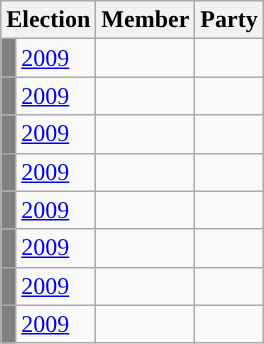<table class="wikitable">
<tr>
<th colspan="2">Election</th>
<th>Member</th>
<th>Party</th>
</tr>
<tr>
<td style="background-color: grey"></td>
<td><a href='#'>2009</a></td>
<td></td>
<td></td>
</tr>
<tr>
<td style="background-color: grey"></td>
<td><a href='#'>2009</a></td>
<td></td>
<td></td>
</tr>
<tr>
<td style="background-color: grey"></td>
<td><a href='#'>2009</a></td>
<td></td>
<td></td>
</tr>
<tr>
<td style="background-color: grey"></td>
<td><a href='#'>2009</a></td>
<td></td>
<td></td>
</tr>
<tr>
<td style="background-color: grey"></td>
<td><a href='#'>2009</a></td>
<td></td>
<td></td>
</tr>
<tr>
<td style="background-color: grey"></td>
<td><a href='#'>2009</a></td>
<td></td>
<td></td>
</tr>
<tr>
<td style="background-color: grey"></td>
<td><a href='#'>2009</a></td>
<td></td>
<td></td>
</tr>
<tr>
<td style="background-color: grey"></td>
<td><a href='#'>2009</a></td>
<td></td>
<td></td>
</tr>
</table>
